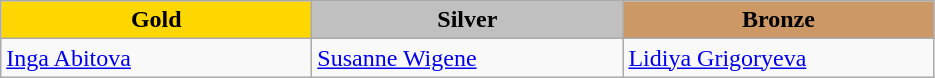<table class="wikitable" style="text-align:left">
<tr align="center">
<td width=200 bgcolor=gold><strong>Gold</strong></td>
<td width=200 bgcolor=silver><strong>Silver</strong></td>
<td width=200 bgcolor=CC9966><strong>Bronze</strong></td>
</tr>
<tr>
<td><a href='#'>Inga Abitova</a><br><em></em></td>
<td><a href='#'>Susanne Wigene</a><br><em></em></td>
<td><a href='#'>Lidiya Grigoryeva</a><br><em></em></td>
</tr>
</table>
